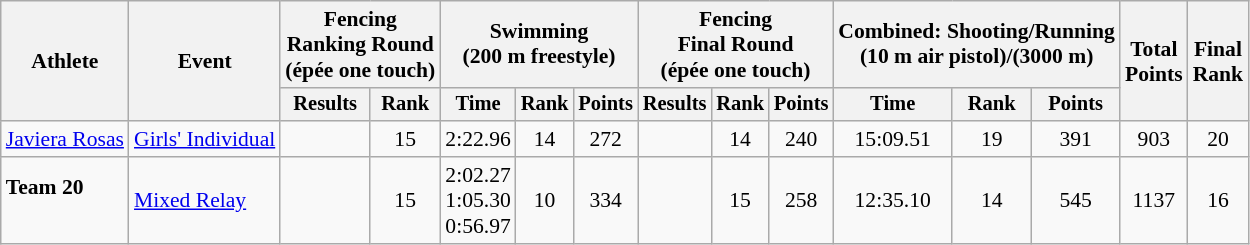<table class="wikitable" style="font-size:90%;">
<tr>
<th rowspan=2>Athlete</th>
<th rowspan=2>Event</th>
<th colspan=2>Fencing<br>Ranking Round<br><span>(épée one touch)</span></th>
<th colspan=3>Swimming<br><span>(200 m freestyle)</span></th>
<th colspan=3>Fencing<br>Final Round<br><span>(épée one touch)</span></th>
<th colspan=3>Combined: Shooting/Running<br><span>(10 m air pistol)/(3000 m)</span></th>
<th rowspan=2>Total<br>Points</th>
<th rowspan=2>Final<br>Rank</th>
</tr>
<tr style="font-size:95%">
<th>Results</th>
<th>Rank</th>
<th>Time</th>
<th>Rank</th>
<th>Points</th>
<th>Results</th>
<th>Rank</th>
<th>Points</th>
<th>Time</th>
<th>Rank</th>
<th>Points</th>
</tr>
<tr align=center>
<td align=left><a href='#'>Javiera Rosas</a></td>
<td align=left><a href='#'>Girls' Individual</a></td>
<td></td>
<td>15</td>
<td>2:22.96</td>
<td>14</td>
<td>272</td>
<td></td>
<td>14</td>
<td>240</td>
<td>15:09.51</td>
<td>19</td>
<td>391</td>
<td>903</td>
<td>20</td>
</tr>
<tr align=center>
<td align=left><strong>Team 20</strong><br><br></td>
<td align=left><a href='#'>Mixed Relay</a></td>
<td></td>
<td>15</td>
<td>2:02.27<br>1:05.30<br>0:56.97</td>
<td>10</td>
<td>334</td>
<td></td>
<td>15</td>
<td>258</td>
<td>12:35.10</td>
<td>14</td>
<td>545</td>
<td>1137</td>
<td>16</td>
</tr>
</table>
